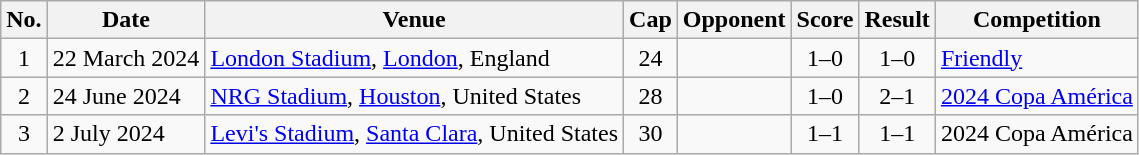<table class="wikitable sortable">
<tr>
<th scope=col>No.</th>
<th scope=col>Date</th>
<th scope=col>Venue</th>
<th scope=col>Cap</th>
<th scope=col>Opponent</th>
<th scope=col>Score</th>
<th scope=col>Result</th>
<th scope=col>Competition</th>
</tr>
<tr>
<td align=center>1</td>
<td>22 March 2024</td>
<td><a href='#'>London Stadium</a>, <a href='#'>London</a>, England</td>
<td align=center>24</td>
<td></td>
<td align=center>1–0</td>
<td align=center>1–0</td>
<td><a href='#'>Friendly</a></td>
</tr>
<tr>
<td align=center>2</td>
<td>24 June 2024</td>
<td><a href='#'>NRG Stadium</a>, <a href='#'>Houston</a>, United States</td>
<td align=center>28</td>
<td></td>
<td align=center>1–0</td>
<td align=center>2–1</td>
<td><a href='#'>2024 Copa América</a></td>
</tr>
<tr>
<td align=center>3</td>
<td>2 July 2024</td>
<td><a href='#'>Levi's Stadium</a>, <a href='#'>Santa Clara</a>, United States</td>
<td align=center>30</td>
<td></td>
<td align=center>1–1</td>
<td align=center>1–1</td>
<td>2024 Copa América</td>
</tr>
</table>
